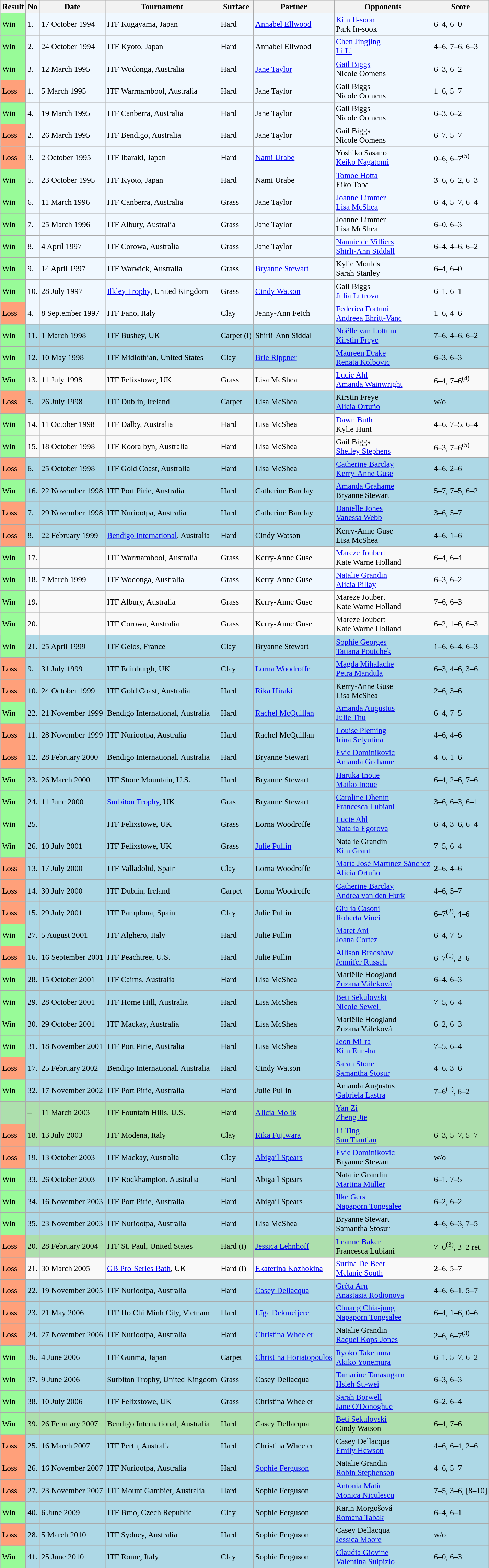<table class="sortable wikitable" style="font-size:97%;">
<tr>
<th>Result</th>
<th>No</th>
<th>Date</th>
<th>Tournament</th>
<th>Surface</th>
<th>Partner</th>
<th>Opponents</th>
<th class="unsortable">Score</th>
</tr>
<tr style="background:#f0f8ff;">
<td style="background:#98fb98;">Win</td>
<td>1.</td>
<td>17 October 1994</td>
<td>ITF Kugayama, Japan</td>
<td>Hard</td>
<td> <a href='#'>Annabel Ellwood</a></td>
<td> <a href='#'>Kim Il-soon</a> <br>  Park In-sook</td>
<td>6–4, 6–0</td>
</tr>
<tr style="background:#f0f8ff;">
<td style="background:#98fb98;">Win</td>
<td>2.</td>
<td>24 October 1994</td>
<td>ITF Kyoto, Japan</td>
<td>Hard</td>
<td> Annabel Ellwood</td>
<td> <a href='#'>Chen Jingjing</a> <br>  <a href='#'>Li Li</a></td>
<td>4–6, 7–6, 6–3</td>
</tr>
<tr style="background:#f0f8ff;">
<td style="background:#98fb98;">Win</td>
<td>3.</td>
<td>12 March 1995</td>
<td>ITF Wodonga, Australia</td>
<td>Hard</td>
<td> <a href='#'>Jane Taylor</a></td>
<td> <a href='#'>Gail Biggs</a> <br>  Nicole Oomens</td>
<td>6–3, 6–2</td>
</tr>
<tr style="background:#f0f8ff;">
<td style="background:#ffa07a;">Loss</td>
<td>1.</td>
<td>5 March 1995</td>
<td>ITF Warrnambool, Australia</td>
<td>Hard</td>
<td> Jane Taylor</td>
<td> Gail Biggs <br>  Nicole Oomens</td>
<td>1–6, 5–7</td>
</tr>
<tr style="background:#f0f8ff;">
<td style="background:#98fb98;">Win</td>
<td>4.</td>
<td>19 March 1995</td>
<td>ITF Canberra, Australia</td>
<td>Hard</td>
<td> Jane Taylor</td>
<td> Gail Biggs <br>  Nicole Oomens</td>
<td>6–3, 6–2</td>
</tr>
<tr style="background:#f0f8ff;">
<td style="background:#ffa07a;">Loss</td>
<td>2.</td>
<td>26 March 1995</td>
<td>ITF Bendigo, Australia</td>
<td>Hard</td>
<td> Jane Taylor</td>
<td> Gail Biggs <br>  Nicole Oomens</td>
<td>6–7, 5–7</td>
</tr>
<tr bgcolor="#f0f8ff">
<td style="background:#ffa07a;">Loss</td>
<td>3.</td>
<td>2 October 1995</td>
<td>ITF Ibaraki, Japan</td>
<td>Hard</td>
<td> <a href='#'>Nami Urabe</a></td>
<td> Yoshiko Sasano <br>  <a href='#'>Keiko Nagatomi</a></td>
<td>0–6, 6–7<sup>(5)</sup></td>
</tr>
<tr style="background:#f0f8ff;">
<td style="background:#98fb98;">Win</td>
<td>5.</td>
<td>23 October 1995</td>
<td>ITF Kyoto, Japan</td>
<td>Hard</td>
<td> Nami Urabe</td>
<td> <a href='#'>Tomoe Hotta</a> <br>  Eiko Toba</td>
<td>3–6, 6–2, 6–3</td>
</tr>
<tr style="background:#f0f8ff;">
<td style="background:#98fb98;">Win</td>
<td>6.</td>
<td>11 March 1996</td>
<td>ITF Canberra, Australia</td>
<td>Grass</td>
<td> Jane Taylor</td>
<td> <a href='#'>Joanne Limmer</a> <br>  <a href='#'>Lisa McShea</a></td>
<td>6–4, 5–7, 6–4</td>
</tr>
<tr style="background:#f0f8ff;">
<td style="background:#98fb98;">Win</td>
<td>7.</td>
<td>25 March 1996</td>
<td>ITF Albury, Australia</td>
<td>Grass</td>
<td> Jane Taylor</td>
<td> Joanne Limmer <br>  Lisa McShea</td>
<td>6–0, 6–3</td>
</tr>
<tr style="background:#f0f8ff;">
<td style="background:#98fb98;">Win</td>
<td>8.</td>
<td>4 April 1997</td>
<td>ITF Corowa, Australia</td>
<td>Grass</td>
<td> Jane Taylor</td>
<td> <a href='#'>Nannie de Villiers</a> <br>  <a href='#'>Shirli-Ann Siddall</a></td>
<td>6–4, 4–6, 6–2</td>
</tr>
<tr style="background:#f0f8ff;">
<td style="background:#98fb98;">Win</td>
<td>9.</td>
<td>14 April 1997</td>
<td>ITF Warwick, Australia</td>
<td>Grass</td>
<td> <a href='#'>Bryanne Stewart</a></td>
<td> Kylie Moulds <br>  Sarah Stanley</td>
<td>6–4, 6–0</td>
</tr>
<tr style="background:#f0f8ff;">
<td style="background:#98fb98;">Win</td>
<td>10.</td>
<td>28 July 1997</td>
<td><a href='#'>Ilkley Trophy</a>, United Kingdom</td>
<td>Grass</td>
<td> <a href='#'>Cindy Watson</a></td>
<td> Gail Biggs <br>  <a href='#'>Julia Lutrova</a></td>
<td>6–1, 6–1</td>
</tr>
<tr style="background:#f0f8ff;">
<td style="background:#ffa07a;">Loss</td>
<td>4.</td>
<td>8 September 1997</td>
<td>ITF Fano, Italy</td>
<td>Clay</td>
<td> Jenny-Ann Fetch</td>
<td> <a href='#'>Federica Fortuni</a> <br>  <a href='#'>Andreea Ehritt-Vanc</a></td>
<td>1–6, 4–6</td>
</tr>
<tr style="background:lightblue;">
<td style="background:#98fb98;">Win</td>
<td>11.</td>
<td>1 March 1998</td>
<td>ITF Bushey, UK</td>
<td>Carpet (i)</td>
<td> Shirli-Ann Siddall</td>
<td> <a href='#'>Noëlle van Lottum</a> <br>  <a href='#'>Kirstin Freye</a></td>
<td>7–6, 4–6, 6–2</td>
</tr>
<tr style="background:lightblue;">
<td style="background:#98fb98;">Win</td>
<td>12.</td>
<td>10 May 1998</td>
<td>ITF Midlothian, United States</td>
<td>Clay</td>
<td> <a href='#'>Brie Rippner</a></td>
<td> <a href='#'>Maureen Drake</a> <br>  <a href='#'>Renata Kolbovic</a></td>
<td>6–3, 6–3</td>
</tr>
<tr>
<td style="background:#98fb98;">Win</td>
<td>13.</td>
<td>11 July 1998</td>
<td>ITF Felixstowe, UK</td>
<td>Grass</td>
<td> Lisa McShea</td>
<td> <a href='#'>Lucie Ahl</a> <br>  <a href='#'>Amanda Wainwright</a></td>
<td>6–4, 7–6<sup>(4)</sup></td>
</tr>
<tr style="background:lightblue;">
<td style="background:#ffa07a;">Loss</td>
<td>5.</td>
<td>26 July 1998</td>
<td>ITF Dublin, Ireland</td>
<td>Carpet</td>
<td> Lisa McShea</td>
<td> Kirstin Freye <br>  <a href='#'>Alicia Ortuño</a></td>
<td>w/o</td>
</tr>
<tr>
<td style="background:#98fb98;">Win</td>
<td>14.</td>
<td>11 October 1998</td>
<td>ITF Dalby, Australia</td>
<td>Hard</td>
<td> Lisa McShea</td>
<td> <a href='#'>Dawn Buth</a> <br>  Kylie Hunt</td>
<td>4–6, 7–5, 6–4</td>
</tr>
<tr>
<td style="background:#98fb98;">Win</td>
<td>15.</td>
<td>18 October 1998</td>
<td>ITF Kooralbyn, Australia</td>
<td>Hard</td>
<td> Lisa McShea</td>
<td> Gail Biggs <br>  <a href='#'>Shelley Stephens</a></td>
<td>6–3, 7–6<sup>(5)</sup></td>
</tr>
<tr style="background:lightblue;">
<td style="background:#ffa07a;">Loss</td>
<td>6.</td>
<td>25 October 1998</td>
<td>ITF Gold Coast, Australia</td>
<td>Hard</td>
<td> Lisa McShea</td>
<td> <a href='#'>Catherine Barclay</a> <br>  <a href='#'>Kerry-Anne Guse</a></td>
<td>4–6, 2–6</td>
</tr>
<tr style="background:lightblue;">
<td style="background:#98fb98;">Win</td>
<td>16.</td>
<td>22 November 1998</td>
<td>ITF Port Pirie, Australia</td>
<td>Hard</td>
<td> Catherine Barclay</td>
<td> <a href='#'>Amanda Grahame</a> <br>  Bryanne Stewart</td>
<td>5–7, 7–5, 6–2</td>
</tr>
<tr style="background:lightblue;">
<td style="background:#ffa07a;">Loss</td>
<td>7.</td>
<td>29 November 1998</td>
<td>ITF Nuriootpa, Australia</td>
<td>Hard</td>
<td> Catherine Barclay</td>
<td> <a href='#'>Danielle Jones</a> <br>  <a href='#'>Vanessa Webb</a></td>
<td>3–6, 5–7</td>
</tr>
<tr style="background:lightblue;">
<td style="background:#ffa07a;">Loss</td>
<td>8.</td>
<td>22 February 1999</td>
<td><a href='#'>Bendigo International</a>, Australia</td>
<td>Hard</td>
<td> Cindy Watson</td>
<td> Kerry-Anne Guse <br>  Lisa McShea</td>
<td>4–6, 1–6</td>
</tr>
<tr>
<td style="background:#98fb98;">Win</td>
<td>17.</td>
<td></td>
<td>ITF Warrnambool, Australia</td>
<td>Grass</td>
<td> Kerry-Anne Guse</td>
<td> <a href='#'>Mareze Joubert</a> <br>  Kate Warne Holland</td>
<td>6–4, 6–4</td>
</tr>
<tr style="background:#f0f8ff;">
<td style="background:#98fb98;">Win</td>
<td>18.</td>
<td>7 March 1999</td>
<td>ITF Wodonga, Australia</td>
<td>Grass</td>
<td> Kerry-Anne Guse</td>
<td> <a href='#'>Natalie Grandin</a> <br>  <a href='#'>Alicia Pillay</a></td>
<td>6–3, 6–2</td>
</tr>
<tr>
<td style="background:#98fb98;">Win</td>
<td>19.</td>
<td></td>
<td>ITF Albury, Australia</td>
<td>Grass</td>
<td> Kerry-Anne Guse</td>
<td> Mareze Joubert <br>  Kate Warne Holland</td>
<td>7–6, 6–3</td>
</tr>
<tr>
<td style="background:#98fb98;">Win</td>
<td>20.</td>
<td></td>
<td>ITF Corowa, Australia</td>
<td>Grass</td>
<td> Kerry-Anne Guse</td>
<td> Mareze Joubert <br>  Kate Warne Holland</td>
<td>6–2, 1–6, 6–3</td>
</tr>
<tr style="background:lightblue;">
<td style="background:#98fb98;">Win</td>
<td>21.</td>
<td>25 April 1999</td>
<td>ITF Gelos, France</td>
<td>Clay</td>
<td> Bryanne Stewart</td>
<td> <a href='#'>Sophie Georges</a> <br>  <a href='#'>Tatiana Poutchek</a></td>
<td>1–6, 6–4, 6–3</td>
</tr>
<tr style="background:lightblue;">
<td style="background:#ffa07a;">Loss</td>
<td>9.</td>
<td>31 July 1999</td>
<td>ITF Edinburgh, UK</td>
<td>Clay</td>
<td> <a href='#'>Lorna Woodroffe</a></td>
<td> <a href='#'>Magda Mihalache</a> <br>  <a href='#'>Petra Mandula</a></td>
<td>6–3, 4–6, 3–6</td>
</tr>
<tr style="background:lightblue;">
<td style="background:#ffa07a;">Loss</td>
<td>10.</td>
<td>24 October 1999</td>
<td>ITF Gold Coast, Australia</td>
<td>Hard</td>
<td> <a href='#'>Rika Hiraki</a></td>
<td> Kerry-Anne Guse <br>  Lisa McShea</td>
<td>2–6, 3–6</td>
</tr>
<tr style="background:lightblue;">
<td style="background:#98fb98;">Win</td>
<td>22.</td>
<td>21 November 1999</td>
<td>Bendigo International, Australia</td>
<td>Hard</td>
<td> <a href='#'>Rachel McQuillan</a></td>
<td> <a href='#'>Amanda Augustus</a> <br>  <a href='#'>Julie Thu</a></td>
<td>6–4, 7–5</td>
</tr>
<tr style="background:lightblue;">
<td style="background:#ffa07a;">Loss</td>
<td>11.</td>
<td>28 November 1999</td>
<td>ITF Nuriootpa, Australia</td>
<td>Hard</td>
<td> Rachel McQuillan</td>
<td> <a href='#'>Louise Pleming</a> <br>  <a href='#'>Irina Selyutina</a></td>
<td>4–6, 4–6</td>
</tr>
<tr style="background:lightblue;">
<td style="background:#ffa07a;">Loss</td>
<td>12.</td>
<td>28 February 2000</td>
<td>Bendigo International, Australia</td>
<td>Hard</td>
<td> Bryanne Stewart</td>
<td> <a href='#'>Evie Dominikovic</a> <br>  <a href='#'>Amanda Grahame</a></td>
<td>4–6, 1–6</td>
</tr>
<tr style="background:lightblue;">
<td style="background:#98fb98;">Win</td>
<td>23.</td>
<td>26 March 2000</td>
<td>ITF Stone Mountain, U.S.</td>
<td>Hard</td>
<td> Bryanne Stewart</td>
<td> <a href='#'>Haruka Inoue</a> <br>  <a href='#'>Maiko Inoue</a></td>
<td>6–4, 2–6, 7–6</td>
</tr>
<tr style="background:lightblue;">
<td style="background:#98fb98;">Win</td>
<td>24.</td>
<td>11 June 2000</td>
<td><a href='#'>Surbiton Trophy</a>, UK</td>
<td>Gras</td>
<td> Bryanne Stewart</td>
<td> <a href='#'>Caroline Dhenin</a> <br>  <a href='#'>Francesca Lubiani</a></td>
<td>3–6, 6–3, 6–1</td>
</tr>
<tr style="background:lightblue;">
<td style="background:#98fb98;">Win</td>
<td>25.</td>
<td></td>
<td>ITF Felixstowe, UK</td>
<td>Grass</td>
<td> Lorna Woodroffe</td>
<td> <a href='#'>Lucie Ahl</a> <br>  <a href='#'>Natalia Egorova</a></td>
<td>6–4, 3–6, 6–4</td>
</tr>
<tr style="background:lightblue;">
<td style="background:#98fb98;">Win</td>
<td>26.</td>
<td>10 July 2001</td>
<td>ITF Felixstowe, UK</td>
<td>Grass</td>
<td> <a href='#'>Julie Pullin</a></td>
<td> Natalie Grandin <br>  <a href='#'>Kim Grant</a></td>
<td>7–5, 6–4</td>
</tr>
<tr style="background:lightblue;">
<td style="background:#ffa07a;">Loss</td>
<td>13.</td>
<td>17 July 2000</td>
<td>ITF Valladolid, Spain</td>
<td>Clay</td>
<td> Lorna Woodroffe</td>
<td> <a href='#'>María José Martínez Sánchez</a> <br>  <a href='#'>Alicia Ortuño</a></td>
<td>2–6, 4–6</td>
</tr>
<tr style="background:lightblue;">
<td style="background:#ffa07a;">Loss</td>
<td>14.</td>
<td>30 July 2000</td>
<td>ITF Dublin, Ireland</td>
<td>Carpet</td>
<td> Lorna Woodroffe</td>
<td> <a href='#'>Catherine Barclay</a> <br>  <a href='#'>Andrea van den Hurk</a></td>
<td>4–6, 5–7</td>
</tr>
<tr style="background:lightblue;">
<td style="background:#ffa07a;">Loss</td>
<td>15.</td>
<td>29 July 2001</td>
<td>ITF Pamplona, Spain</td>
<td>Clay</td>
<td> Julie Pullin</td>
<td> <a href='#'>Giulia Casoni</a> <br>  <a href='#'>Roberta Vinci</a></td>
<td>6–7<sup>(2)</sup>, 4–6</td>
</tr>
<tr style="background:lightblue;">
<td style="background:#98fb98;">Win</td>
<td>27.</td>
<td>5 August 2001</td>
<td>ITF Alghero, Italy</td>
<td>Hard</td>
<td> Julie Pullin</td>
<td> <a href='#'>Maret Ani</a> <br>  <a href='#'>Joana Cortez</a></td>
<td>6–4, 7–5</td>
</tr>
<tr style="background:lightblue;">
<td style="background:#ffa07a;">Loss</td>
<td>16.</td>
<td>16 September 2001</td>
<td>ITF Peachtree, U.S.</td>
<td>Hard</td>
<td> Julie Pullin</td>
<td> <a href='#'>Allison Bradshaw</a> <br>  <a href='#'>Jennifer Russell</a></td>
<td>6–7<sup>(1)</sup>, 2–6</td>
</tr>
<tr style="background:lightblue;">
<td style="background:#98fb98;">Win</td>
<td>28.</td>
<td>15 October 2001</td>
<td>ITF Cairns, Australia</td>
<td>Hard</td>
<td> Lisa McShea</td>
<td> Mariëlle Hoogland <br>  <a href='#'>Zuzana Váleková</a></td>
<td>6–4, 6–3</td>
</tr>
<tr style="background:lightblue;">
<td style="background:#98fb98;">Win</td>
<td>29.</td>
<td>28 October 2001</td>
<td>ITF Home Hill, Australia</td>
<td>Hard</td>
<td> Lisa McShea</td>
<td> <a href='#'>Beti Sekulovski</a> <br>  <a href='#'>Nicole Sewell</a></td>
<td>7–5, 6–4</td>
</tr>
<tr style="background:lightblue;">
<td style="background:#98fb98;">Win</td>
<td>30.</td>
<td>29 October 2001</td>
<td>ITF Mackay, Australia</td>
<td>Hard</td>
<td> Lisa McShea</td>
<td> Mariëlle Hoogland <br>  Zuzana Váleková</td>
<td>6–2, 6–3</td>
</tr>
<tr style="background:lightblue;">
<td style="background:#98fb98;">Win</td>
<td>31.</td>
<td>18 November 2001</td>
<td>ITF Port Pirie, Australia</td>
<td>Hard</td>
<td> Lisa McShea</td>
<td> <a href='#'>Jeon Mi-ra</a> <br>  <a href='#'>Kim Eun-ha</a></td>
<td>7–5, 6–4</td>
</tr>
<tr style="background:lightblue;">
<td style="background:#ffa07a;">Loss</td>
<td>17.</td>
<td>25 February 2002</td>
<td>Bendigo International, Australia</td>
<td>Hard</td>
<td> Cindy Watson</td>
<td> <a href='#'>Sarah Stone</a> <br>  <a href='#'>Samantha Stosur</a></td>
<td>4–6, 3–6</td>
</tr>
<tr style="background:lightblue;">
<td style="background:#98fb98;">Win</td>
<td>32.</td>
<td>17 November 2002</td>
<td>ITF Port Pirie, Australia</td>
<td>Hard</td>
<td> Julie Pullin</td>
<td> Amanda Augustus <br>  <a href='#'>Gabriela Lastra</a></td>
<td>7–6<sup>(1)</sup>, 6–2</td>
</tr>
<tr style="background:#addfad;">
<td></td>
<td>–</td>
<td>11 March 2003</td>
<td>ITF Fountain Hills, U.S.</td>
<td>Hard</td>
<td> <a href='#'>Alicia Molik</a></td>
<td> <a href='#'>Yan Zi</a> <br>  <a href='#'>Zheng Jie</a></td>
<td></td>
</tr>
<tr style="background:#addfad;">
<td style="background:#ffa07a;">Loss</td>
<td>18.</td>
<td>13 July 2003</td>
<td>ITF Modena, Italy</td>
<td>Clay</td>
<td> <a href='#'>Rika Fujiwara</a></td>
<td> <a href='#'>Li Ting</a> <br>  <a href='#'>Sun Tiantian</a></td>
<td>6–3, 5–7, 5–7</td>
</tr>
<tr style="background:lightblue;">
<td style="background:#ffa07a;">Loss</td>
<td>19.</td>
<td>13 October 2003</td>
<td>ITF Mackay, Australia</td>
<td>Clay</td>
<td> <a href='#'>Abigail Spears</a></td>
<td> <a href='#'>Evie Dominikovic</a> <br>  Bryanne Stewart</td>
<td>w/o</td>
</tr>
<tr style="background:lightblue;">
<td style="background:#98fb98;">Win</td>
<td>33.</td>
<td>26 October 2003</td>
<td>ITF Rockhampton, Australia</td>
<td>Hard</td>
<td> Abigail Spears</td>
<td> Natalie Grandin <br>  <a href='#'>Martina Müller</a></td>
<td>6–1, 7–5</td>
</tr>
<tr style="background:lightblue;">
<td style="background:#98fb98;">Win</td>
<td>34.</td>
<td>16 November 2003</td>
<td>ITF Port Pirie, Australia</td>
<td>Hard</td>
<td> Abigail Spears</td>
<td> <a href='#'>Ilke Gers</a> <br>  <a href='#'>Napaporn Tongsalee</a></td>
<td>6–2, 6–2</td>
</tr>
<tr style="background:lightblue;">
<td style="background:#98fb98;">Win</td>
<td>35.</td>
<td>23 November 2003</td>
<td>ITF Nuriootpa, Australia</td>
<td>Hard</td>
<td> Lisa McShea</td>
<td> Bryanne Stewart <br>  Samantha Stosur</td>
<td>4–6, 6–3, 7–5</td>
</tr>
<tr style="background:#addfad;">
<td style="background:#ffa07a;">Loss</td>
<td>20.</td>
<td>28 February 2004</td>
<td>ITF St. Paul, United States</td>
<td>Hard (i)</td>
<td> <a href='#'>Jessica Lehnhoff</a></td>
<td> <a href='#'>Leanne Baker</a> <br>  Francesca Lubiani</td>
<td>7–6<sup>(3)</sup>, 3–2 ret.</td>
</tr>
<tr>
<td style="background:#ffa07a;">Loss</td>
<td>21.</td>
<td>30 March 2005</td>
<td><a href='#'>GB Pro-Series Bath</a>, UK</td>
<td>Hard (i)</td>
<td> <a href='#'>Ekaterina Kozhokina</a></td>
<td> <a href='#'>Surina De Beer</a> <br>  <a href='#'>Melanie South</a></td>
<td>2–6, 5–7</td>
</tr>
<tr style="background:lightblue;">
<td style="background:#ffa07a;">Loss</td>
<td>22.</td>
<td>19 November 2005</td>
<td>ITF Nuriootpa, Australia</td>
<td>Hard</td>
<td> <a href='#'>Casey Dellacqua</a></td>
<td> <a href='#'>Gréta Arn</a> <br>  <a href='#'>Anastasia Rodionova</a></td>
<td>4–6, 6–1, 5–7</td>
</tr>
<tr style="background:lightblue;">
<td style="background:#ffa07a;">Loss</td>
<td>23.</td>
<td>21 May 2006</td>
<td>ITF Ho Chi Minh City, Vietnam</td>
<td>Hard</td>
<td> <a href='#'>Līga Dekmeijere</a></td>
<td> <a href='#'>Chuang Chia-jung</a> <br>  <a href='#'>Napaporn Tongsalee</a></td>
<td>6–4, 1–6, 0–6</td>
</tr>
<tr style="background:lightblue;">
<td style="background:#ffa07a;">Loss</td>
<td>24.</td>
<td>27 November 2006</td>
<td>ITF Nuriootpa, Australia</td>
<td>Hard</td>
<td> <a href='#'>Christina Wheeler</a></td>
<td> Natalie Grandin <br>  <a href='#'>Raquel Kops-Jones</a></td>
<td>2–6, 6–7<sup>(3)</sup></td>
</tr>
<tr style="background:lightblue;">
<td style="background:#98fb98;">Win</td>
<td>36.</td>
<td>4 June 2006</td>
<td>ITF Gunma, Japan</td>
<td>Carpet</td>
<td> <a href='#'>Christina Horiatopoulos</a></td>
<td> <a href='#'>Ryoko Takemura</a> <br>  <a href='#'>Akiko Yonemura</a></td>
<td>6–1, 5–7, 6–2</td>
</tr>
<tr style="background:lightblue;">
<td style="background:#98fb98;">Win</td>
<td>37.</td>
<td>9 June 2006</td>
<td>Surbiton Trophy, United Kingdom</td>
<td>Grass</td>
<td> Casey Dellacqua</td>
<td> <a href='#'>Tamarine Tanasugarn</a> <br>  <a href='#'>Hsieh Su-wei</a></td>
<td>6–3, 6–3</td>
</tr>
<tr style="background:lightblue;">
<td style="background:#98fb98;">Win</td>
<td>38.</td>
<td>10 July 2006</td>
<td>ITF Felixstowe, UK</td>
<td>Grass</td>
<td> Christina Wheeler</td>
<td> <a href='#'>Sarah Borwell</a> <br>  <a href='#'>Jane O'Donoghue</a></td>
<td>6–2, 6–4</td>
</tr>
<tr style="background:#addfad;">
<td style="background:#98fb98;">Win</td>
<td>39.</td>
<td>26 February 2007</td>
<td>Bendigo International, Australia</td>
<td>Hard</td>
<td> Casey Dellacqua</td>
<td> <a href='#'>Beti Sekulovski</a> <br>  Cindy Watson</td>
<td>6–4, 7–6</td>
</tr>
<tr style="background:lightblue;">
<td style="background:#ffa07a;">Loss</td>
<td>25.</td>
<td>16 March 2007</td>
<td>ITF Perth, Australia</td>
<td>Hard</td>
<td> Christina Wheeler</td>
<td> Casey Dellacqua <br>  <a href='#'>Emily Hewson</a></td>
<td>4–6, 6–4, 2–6</td>
</tr>
<tr style="background:lightblue;">
<td style="background:#ffa07a;">Loss</td>
<td>26.</td>
<td>16 November 2007</td>
<td>ITF Nuriootpa, Australia</td>
<td>Hard</td>
<td> <a href='#'>Sophie Ferguson</a></td>
<td> Natalie Grandin <br>  <a href='#'>Robin Stephenson</a></td>
<td>4–6, 5–7</td>
</tr>
<tr style="background:lightblue;">
<td style="background:#ffa07a;">Loss</td>
<td>27.</td>
<td>23 November 2007</td>
<td>ITF Mount Gambier, Australia</td>
<td>Hard</td>
<td> Sophie Ferguson</td>
<td> <a href='#'>Antonia Matic</a> <br>  <a href='#'>Monica Niculescu</a></td>
<td>7–5, 3–6, [8–10]</td>
</tr>
<tr style="background:lightblue;">
<td style="background:#98fb98;">Win</td>
<td>40.</td>
<td>6 June 2009</td>
<td>ITF Brno, Czech Republic</td>
<td>Clay</td>
<td> Sophie Ferguson</td>
<td> Karin Morgošová <br>  <a href='#'>Romana Tabak</a></td>
<td>6–4, 6–1</td>
</tr>
<tr style="background:lightblue;">
<td style="background:#ffa07a;">Loss</td>
<td>28.</td>
<td>5 March 2010</td>
<td>ITF Sydney, Australia</td>
<td>Hard</td>
<td> Sophie Ferguson</td>
<td> Casey Dellacqua <br>  <a href='#'>Jessica Moore</a></td>
<td>w/o</td>
</tr>
<tr style="background:lightblue;">
<td style="background:#98fb98;">Win</td>
<td>41.</td>
<td>25 June 2010</td>
<td>ITF Rome, Italy</td>
<td>Clay</td>
<td> Sophie Ferguson</td>
<td> <a href='#'>Claudia Giovine</a> <br>  <a href='#'>Valentina Sulpizio</a></td>
<td>6–0, 6–3</td>
</tr>
</table>
